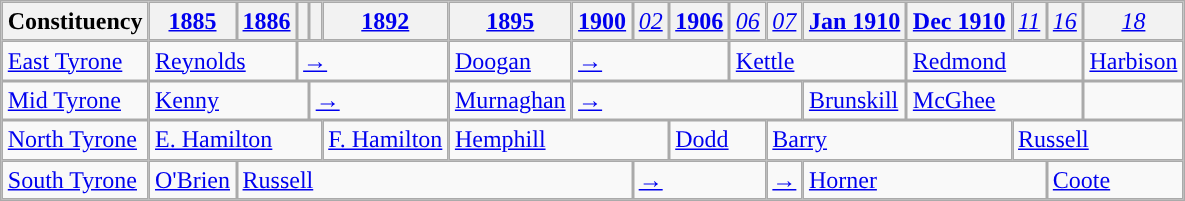<table class="wikitable" style="border-collapse: separate; border-spacing: 0;">
<tr>
<th>Constituency</th>
<th><a href='#'>1885</a></th>
<th><a href='#'>1886</a></th>
<th style="font-weight: normal;"><em></em></th>
<th style="font-weight: normal;"><em></em></th>
<th><a href='#'>1892</a></th>
<th><a href='#'>1895</a></th>
<th><a href='#'>1900</a></th>
<th style="font-weight: normal;"><em><a href='#'>02</a></em></th>
<th><a href='#'>1906</a></th>
<th style="font-weight: normal;"><em><a href='#'>06</a></em></th>
<th style="font-weight: normal;"><em><a href='#'>07</a></em></th>
<th><a href='#'>Jan 1910</a></th>
<th><a href='#'>Dec 1910</a></th>
<th style="font-weight: normal;"><em><a href='#'>11</a></em></th>
<th style="font-weight: normal;"><em><a href='#'>16</a></em></th>
<th style="font-weight: normal;"><em><a href='#'>18</a></em></th>
</tr>
<tr>
<td><a href='#'>East Tyrone</a></td>
<td colspan="2"><a href='#'>Reynolds</a></td>
<td colspan="3"><a href='#'>→</a></td>
<td><a href='#'>Doogan</a></td>
<td colspan="3"><a href='#'>→</a></td>
<td colspan="3"><a href='#'>Kettle</a></td>
<td colspan="3"><a href='#'>Redmond</a></td>
<td><a href='#'>Harbison</a></td>
</tr>
<tr>
<td><a href='#'>Mid Tyrone</a></td>
<td colspan="3"><a href='#'>Kenny</a></td>
<td colspan="2"><a href='#'>→</a></td>
<td><a href='#'>Murnaghan</a></td>
<td colspan="5"><a href='#'>→</a></td>
<td><a href='#'>Brunskill</a></td>
<td colspan="3"><a href='#'>McGhee</a></td>
<td></td>
</tr>
<tr>
<td><a href='#'>North Tyrone</a></td>
<td colspan="4"><a href='#'>E. Hamilton</a></td>
<td><a href='#'>F. Hamilton</a></td>
<td colspan="3"><a href='#'>Hemphill</a></td>
<td colspan="2"><a href='#'>Dodd</a></td>
<td colspan="3"><a href='#'>Barry</a></td>
<td colspan="3"><a href='#'>Russell</a></td>
</tr>
<tr>
<td><a href='#'>South Tyrone</a></td>
<td><a href='#'>O'Brien</a></td>
<td colspan="6"><a href='#'>Russell</a></td>
<td colspan="3"><a href='#'>→</a></td>
<td><a href='#'>→</a></td>
<td colspan="3"><a href='#'>Horner</a></td>
<td colspan="2"><a href='#'>Coote</a></td>
</tr>
</table>
